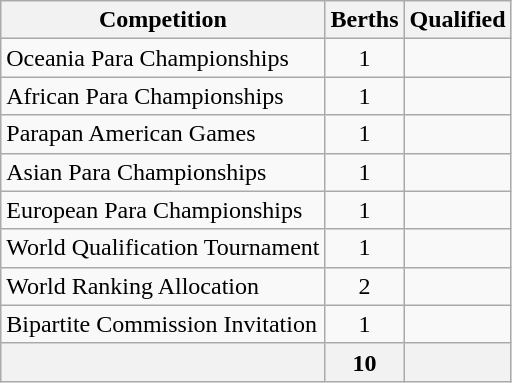<table class="wikitable">
<tr>
<th>Competition</th>
<th>Berths</th>
<th>Qualified</th>
</tr>
<tr>
<td>Oceania Para Championships</td>
<td align="center">1</td>
<td></td>
</tr>
<tr>
<td>African Para Championships</td>
<td align="center">1</td>
<td></td>
</tr>
<tr>
<td>Parapan American Games</td>
<td align="center">1</td>
<td></td>
</tr>
<tr>
<td>Asian Para Championships</td>
<td align="center">1</td>
<td></td>
</tr>
<tr>
<td>European Para Championships</td>
<td align="center">1</td>
<td></td>
</tr>
<tr>
<td>World Qualification Tournament</td>
<td align="center">1</td>
<td></td>
</tr>
<tr>
<td>World Ranking Allocation</td>
<td align="center">2</td>
<td><br></td>
</tr>
<tr>
<td>Bipartite Commission Invitation</td>
<td align="center">1</td>
<td></td>
</tr>
<tr>
<th></th>
<th>10</th>
<th></th>
</tr>
</table>
